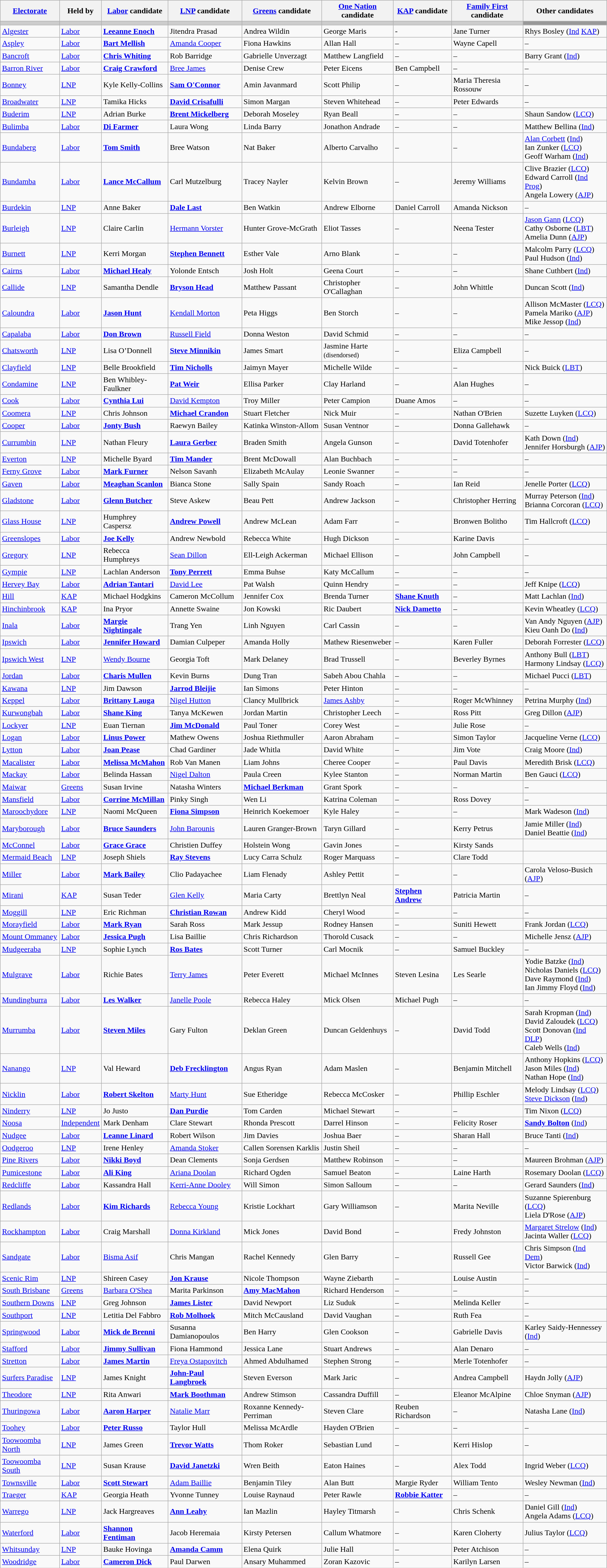<table class="wikitable">
<tr>
<th><a href='#'>Electorate</a></th>
<th>Held by</th>
<th><a href='#'>Labor</a> candidate</th>
<th><a href='#'>LNP</a> candidate</th>
<th><a href='#'>Greens</a> candidate</th>
<th><a href='#'>One Nation</a> candidate</th>
<th><a href='#'>KAP</a> candidate</th>
<th><a href='#'>Family First</a> candidate</th>
<th>Other candidates</th>
</tr>
<tr bgcolor="#cccccc">
<td></td>
<td></td>
<td></td>
<td></td>
<td></td>
<td></td>
<td></td>
<td></td>
<td bgcolor="#999999"></td>
</tr>
<tr>
<td><a href='#'>Algester</a></td>
<td><a href='#'>Labor</a></td>
<td><strong><a href='#'>Leeanne Enoch</a></strong></td>
<td>Jitendra Prasad</td>
<td>Andrea Wildin</td>
<td>George Maris</td>
<td>-</td>
<td>Jane Turner</td>
<td>Rhys Bosley (<a href='#'>Ind</a> <a href='#'>KAP</a>)</td>
</tr>
<tr>
<td><a href='#'>Aspley</a></td>
<td><a href='#'>Labor</a></td>
<td><strong><a href='#'>Bart Mellish</a></strong></td>
<td><a href='#'>Amanda Cooper</a></td>
<td>Fiona Hawkins</td>
<td>Allan Hall</td>
<td>–</td>
<td>Wayne Capell</td>
<td>–</td>
</tr>
<tr>
<td><a href='#'>Bancroft</a></td>
<td><a href='#'>Labor</a></td>
<td><strong><a href='#'>Chris Whiting</a></strong></td>
<td>Rob Barridge</td>
<td>Gabrielle Unverzagt</td>
<td>Matthew Langfield</td>
<td>–</td>
<td>–</td>
<td>Barry Grant (<a href='#'>Ind</a>)</td>
</tr>
<tr>
<td><a href='#'>Barron River</a></td>
<td><a href='#'>Labor</a></td>
<td><strong><a href='#'>Craig Crawford</a></strong></td>
<td><a href='#'>Bree James</a></td>
<td>Denise Crew</td>
<td>Peter Eicens</td>
<td>Ben Campbell</td>
<td>–</td>
<td>–</td>
</tr>
<tr>
<td><a href='#'>Bonney</a></td>
<td><a href='#'>LNP</a></td>
<td>Kyle Kelly-Collins</td>
<td><strong><a href='#'>Sam O'Connor</a></strong></td>
<td>Amin Javanmard</td>
<td>Scott Philip</td>
<td>–</td>
<td>Maria Theresia Rossouw</td>
<td>–</td>
</tr>
<tr>
<td><a href='#'>Broadwater</a></td>
<td><a href='#'>LNP</a></td>
<td>Tamika Hicks</td>
<td><strong><a href='#'>David Crisafulli</a></strong></td>
<td>Simon Margan</td>
<td>Steven Whitehead</td>
<td>–</td>
<td>Peter Edwards</td>
<td>–</td>
</tr>
<tr>
<td><a href='#'>Buderim</a></td>
<td><a href='#'>LNP</a></td>
<td>Adrian Burke</td>
<td><strong><a href='#'>Brent Mickelberg</a></strong></td>
<td>Deborah Moseley</td>
<td>Ryan Beall</td>
<td>–</td>
<td>–</td>
<td>Shaun Sandow (<a href='#'>LCQ</a>)</td>
</tr>
<tr>
<td><a href='#'>Bulimba</a></td>
<td><a href='#'>Labor</a></td>
<td><strong><a href='#'>Di Farmer</a></strong></td>
<td>Laura Wong</td>
<td>Linda Barry</td>
<td>Jonathon Andrade</td>
<td>–</td>
<td>–</td>
<td>Matthew Bellina (<a href='#'>Ind</a>)</td>
</tr>
<tr>
<td><a href='#'>Bundaberg</a></td>
<td><a href='#'>Labor</a></td>
<td><strong><a href='#'>Tom Smith</a></strong></td>
<td>Bree Watson</td>
<td>Nat Baker</td>
<td>Alberto Carvalho</td>
<td>–</td>
<td>–</td>
<td><a href='#'>Alan Corbett</a> (<a href='#'>Ind</a>)<br>Ian Zunker (<a href='#'>LCQ</a>)<br>Geoff Warham (<a href='#'>Ind</a>)</td>
</tr>
<tr>
<td><a href='#'>Bundamba</a></td>
<td><a href='#'>Labor</a></td>
<td><strong><a href='#'>Lance McCallum</a></strong></td>
<td>Carl Mutzelburg</td>
<td>Tracey Nayler</td>
<td>Kelvin Brown</td>
<td>–</td>
<td>Jeremy Williams</td>
<td>Clive Brazier (<a href='#'>LCQ</a>)<br>Edward Carroll (<a href='#'>Ind Prog</a>)<br>Angela Lowery (<a href='#'>AJP</a>)</td>
</tr>
<tr>
<td><a href='#'>Burdekin</a></td>
<td><a href='#'>LNP</a></td>
<td>Anne Baker</td>
<td><strong><a href='#'>Dale Last</a></strong></td>
<td>Ben Watkin</td>
<td>Andrew Elborne</td>
<td>Daniel Carroll</td>
<td>Amanda Nickson</td>
<td>–</td>
</tr>
<tr>
<td><a href='#'>Burleigh</a></td>
<td><a href='#'>LNP</a></td>
<td>Claire Carlin</td>
<td><a href='#'>Hermann Vorster</a></td>
<td>Hunter Grove-McGrath</td>
<td>Eliot Tasses</td>
<td>–</td>
<td>Neena Tester</td>
<td><a href='#'>Jason Gann</a> (<a href='#'>LCQ</a>)<br>Cathy Osborne (<a href='#'>LBT</a>)<br>Amelia Dunn (<a href='#'>AJP</a>)</td>
</tr>
<tr>
<td><a href='#'>Burnett</a></td>
<td><a href='#'>LNP</a></td>
<td>Kerri Morgan</td>
<td><strong><a href='#'>Stephen Bennett</a></strong></td>
<td>Esther Vale</td>
<td>Arno Blank</td>
<td>–</td>
<td>–</td>
<td>Malcolm Parry (<a href='#'>LCQ</a>)<br>Paul Hudson (<a href='#'>Ind</a>)</td>
</tr>
<tr>
<td><a href='#'>Cairns</a></td>
<td><a href='#'>Labor</a></td>
<td><strong><a href='#'>Michael Healy</a></strong></td>
<td>Yolonde Entsch</td>
<td>Josh Holt</td>
<td>Geena Court</td>
<td>–</td>
<td>–</td>
<td>Shane Cuthbert (<a href='#'>Ind</a>)</td>
</tr>
<tr>
<td><a href='#'>Callide</a></td>
<td><a href='#'>LNP</a></td>
<td>Samantha Dendle</td>
<td><strong><a href='#'>Bryson Head</a></strong></td>
<td>Matthew Passant</td>
<td>Christopher O'Callaghan</td>
<td>–</td>
<td>John Whittle</td>
<td>Duncan Scott (<a href='#'>Ind</a>)</td>
</tr>
<tr>
<td><a href='#'>Caloundra</a></td>
<td><a href='#'>Labor</a></td>
<td><strong><a href='#'>Jason Hunt</a></strong></td>
<td><a href='#'>Kendall Morton</a></td>
<td>Peta Higgs</td>
<td>Ben Storch</td>
<td>–</td>
<td>–</td>
<td>Allison McMaster (<a href='#'>LCQ</a>)<br>Pamela Mariko (<a href='#'>AJP</a>)<br>Mike Jessop (<a href='#'>Ind</a>)</td>
</tr>
<tr>
<td><a href='#'>Capalaba</a></td>
<td><a href='#'>Labor</a></td>
<td><strong><a href='#'>Don Brown</a></strong></td>
<td><a href='#'>Russell Field</a></td>
<td>Donna Weston</td>
<td>David Schmid</td>
<td>–</td>
<td>–</td>
<td>–</td>
</tr>
<tr>
<td><a href='#'>Chatsworth</a></td>
<td><a href='#'>LNP</a></td>
<td>Lisa O’Donnell</td>
<td><strong><a href='#'>Steve Minnikin</a></strong></td>
<td>James Smart</td>
<td>Jasmine Harte<br><small>(disendorsed)</small></td>
<td>–</td>
<td>Eliza Campbell</td>
<td>–</td>
</tr>
<tr>
<td><a href='#'>Clayfield</a></td>
<td><a href='#'>LNP</a></td>
<td>Belle Brookfield</td>
<td><strong><a href='#'>Tim Nicholls</a></strong></td>
<td>Jaimyn Mayer</td>
<td>Michelle Wilde</td>
<td>–</td>
<td>–</td>
<td>Nick Buick (<a href='#'>LBT</a>)</td>
</tr>
<tr>
<td><a href='#'>Condamine</a></td>
<td><a href='#'>LNP</a></td>
<td>Ben Whibley-Faulkner</td>
<td><strong><a href='#'>Pat Weir</a></strong></td>
<td>Ellisa Parker</td>
<td>Clay Harland</td>
<td>–</td>
<td>Alan Hughes</td>
<td>–</td>
</tr>
<tr>
<td><a href='#'>Cook</a></td>
<td><a href='#'>Labor</a></td>
<td><strong><a href='#'>Cynthia Lui</a></strong></td>
<td><a href='#'>David Kempton</a></td>
<td>Troy Miller</td>
<td>Peter Campion</td>
<td>Duane Amos</td>
<td>–</td>
<td>–</td>
</tr>
<tr>
<td><a href='#'>Coomera</a></td>
<td><a href='#'>LNP</a></td>
<td>Chris Johnson</td>
<td><strong><a href='#'>Michael Crandon</a></strong></td>
<td>Stuart Fletcher</td>
<td>Nick Muir</td>
<td>–</td>
<td>Nathan O'Brien</td>
<td>Suzette Luyken (<a href='#'>LCQ</a>)</td>
</tr>
<tr>
<td><a href='#'>Cooper</a></td>
<td><a href='#'>Labor</a></td>
<td><strong><a href='#'>Jonty Bush</a></strong></td>
<td>Raewyn Bailey</td>
<td>Katinka Winston-Allom</td>
<td>Susan Ventnor</td>
<td>–</td>
<td>Donna Gallehawk</td>
<td>–</td>
</tr>
<tr>
<td><a href='#'>Currumbin</a></td>
<td><a href='#'>LNP</a></td>
<td>Nathan Fleury</td>
<td><strong><a href='#'>Laura Gerber</a></strong></td>
<td>Braden Smith</td>
<td>Angela Gunson</td>
<td>–</td>
<td>David Totenhofer</td>
<td>Kath Down (<a href='#'>Ind</a>)<br>Jennifer Horsburgh (<a href='#'>AJP</a>)</td>
</tr>
<tr>
<td><a href='#'>Everton</a></td>
<td><a href='#'>LNP</a></td>
<td>Michelle Byard</td>
<td><strong><a href='#'>Tim Mander</a></strong></td>
<td>Brent McDowall</td>
<td>Alan Buchbach</td>
<td>–</td>
<td>–</td>
<td>–</td>
</tr>
<tr>
<td><a href='#'>Ferny Grove</a></td>
<td><a href='#'>Labor</a></td>
<td><strong><a href='#'>Mark Furner</a></strong></td>
<td>Nelson Savanh</td>
<td>Elizabeth McAulay</td>
<td>Leonie Swanner</td>
<td>–</td>
<td>–</td>
<td>–</td>
</tr>
<tr>
<td><a href='#'>Gaven</a></td>
<td><a href='#'>Labor</a></td>
<td><strong><a href='#'>Meaghan Scanlon</a></strong></td>
<td>Bianca Stone</td>
<td>Sally Spain</td>
<td>Sandy Roach</td>
<td>–</td>
<td>Ian Reid</td>
<td>Jenelle Porter (<a href='#'>LCQ</a>)</td>
</tr>
<tr>
<td><a href='#'>Gladstone</a></td>
<td><a href='#'>Labor</a></td>
<td><strong><a href='#'>Glenn Butcher</a></strong></td>
<td>Steve Askew</td>
<td>Beau Pett</td>
<td>Andrew Jackson</td>
<td>–</td>
<td>Christopher Herring</td>
<td>Murray Peterson (<a href='#'>Ind</a>)<br>Brianna Corcoran (<a href='#'>LCQ</a>)</td>
</tr>
<tr>
<td><a href='#'>Glass House</a></td>
<td><a href='#'>LNP</a></td>
<td>Humphrey Caspersz</td>
<td><strong><a href='#'>Andrew Powell</a></strong></td>
<td>Andrew McLean</td>
<td>Adam Farr</td>
<td>–</td>
<td>Bronwen Bolitho</td>
<td>Tim Hallcroft (<a href='#'>LCQ</a>)</td>
</tr>
<tr>
<td><a href='#'>Greenslopes</a></td>
<td><a href='#'>Labor</a></td>
<td><strong><a href='#'>Joe Kelly</a></strong></td>
<td>Andrew Newbold</td>
<td>Rebecca White</td>
<td>Hugh Dickson</td>
<td>–</td>
<td>Karine Davis</td>
<td>–</td>
</tr>
<tr>
<td><a href='#'>Gregory</a></td>
<td><a href='#'>LNP</a></td>
<td>Rebecca Humphreys</td>
<td><a href='#'>Sean Dillon</a></td>
<td>Ell-Leigh Ackerman</td>
<td>Michael Ellison</td>
<td>–</td>
<td>John Campbell</td>
<td>–</td>
</tr>
<tr>
<td><a href='#'>Gympie</a></td>
<td><a href='#'>LNP</a></td>
<td>Lachlan Anderson</td>
<td><strong><a href='#'>Tony Perrett</a></strong></td>
<td>Emma Buhse</td>
<td>Katy McCallum</td>
<td>–</td>
<td>–</td>
<td>–</td>
</tr>
<tr>
<td><a href='#'>Hervey Bay</a></td>
<td><a href='#'>Labor</a></td>
<td><strong><a href='#'>Adrian Tantari</a></strong></td>
<td><a href='#'>David Lee</a></td>
<td>Pat Walsh</td>
<td>Quinn Hendry</td>
<td>–</td>
<td>–</td>
<td>Jeff Knipe (<a href='#'>LCQ</a>)</td>
</tr>
<tr>
<td><a href='#'>Hill</a></td>
<td><a href='#'>KAP</a></td>
<td>Michael Hodgkins</td>
<td>Cameron McCollum</td>
<td>Jennifer Cox</td>
<td>Brenda Turner</td>
<td><strong><a href='#'>Shane Knuth</a></strong></td>
<td>–</td>
<td>Matt Lachlan (<a href='#'>Ind</a>)</td>
</tr>
<tr>
<td><a href='#'>Hinchinbrook</a></td>
<td><a href='#'>KAP</a></td>
<td>Ina Pryor</td>
<td>Annette Swaine</td>
<td>Jon Kowski</td>
<td>Ric Daubert</td>
<td><strong><a href='#'>Nick Dametto</a></strong></td>
<td>–</td>
<td>Kevin Wheatley (<a href='#'>LCQ</a>)</td>
</tr>
<tr>
<td><a href='#'>Inala</a></td>
<td><a href='#'>Labor</a></td>
<td><strong><a href='#'>Margie Nightingale</a></strong></td>
<td>Trang Yen</td>
<td>Linh Nguyen</td>
<td>Carl Cassin</td>
<td>–</td>
<td>–</td>
<td>Van Andy Nguyen (<a href='#'>AJP</a>)<br>Kieu Oanh Do (<a href='#'>Ind</a>)</td>
</tr>
<tr>
<td><a href='#'>Ipswich</a></td>
<td><a href='#'>Labor</a></td>
<td><strong><a href='#'>Jennifer Howard</a></strong></td>
<td>Damian Culpeper</td>
<td>Amanda Holly</td>
<td>Mathew Riesenweber</td>
<td>–</td>
<td>Karen Fuller</td>
<td>Deborah Forrester (<a href='#'>LCQ</a>)</td>
</tr>
<tr>
<td><a href='#'>Ipswich West</a></td>
<td><a href='#'>LNP</a></td>
<td><a href='#'>Wendy Bourne</a></td>
<td>Georgia Toft</td>
<td>Mark Delaney</td>
<td>Brad Trussell</td>
<td>–</td>
<td>Beverley Byrnes</td>
<td>Anthony Bull (<a href='#'>LBT</a>)<br>Harmony Lindsay (<a href='#'>LCQ</a>)</td>
</tr>
<tr>
<td><a href='#'>Jordan</a></td>
<td><a href='#'>Labor</a></td>
<td><strong><a href='#'>Charis Mullen</a></strong></td>
<td>Kevin Burns</td>
<td>Dung Tran</td>
<td>Sabeh Abou Chahla</td>
<td>–</td>
<td>–</td>
<td>Michael Pucci (<a href='#'>LBT</a>)</td>
</tr>
<tr>
<td><a href='#'>Kawana</a></td>
<td><a href='#'>LNP</a></td>
<td>Jim Dawson</td>
<td><strong><a href='#'>Jarrod Bleijie</a></strong></td>
<td>Ian Simons</td>
<td>Peter Hinton</td>
<td>–</td>
<td>–</td>
<td>–</td>
</tr>
<tr>
<td><a href='#'>Keppel</a></td>
<td><a href='#'>Labor</a></td>
<td><strong><a href='#'>Brittany Lauga</a></strong></td>
<td><a href='#'>Nigel Hutton</a></td>
<td>Clancy Mullbrick</td>
<td><a href='#'>James Ashby</a></td>
<td>–</td>
<td>Roger McWhinney</td>
<td>Petrina Murphy (<a href='#'>Ind</a>) </td>
</tr>
<tr>
<td><a href='#'>Kurwongbah</a></td>
<td><a href='#'>Labor</a></td>
<td><strong><a href='#'>Shane King</a></strong></td>
<td>Tanya McKewen</td>
<td>Jordan Martin</td>
<td>Christopher Leech</td>
<td>–</td>
<td>Ross Pitt</td>
<td>Greg Dillon (<a href='#'>AJP</a>)</td>
</tr>
<tr>
<td><a href='#'>Lockyer</a></td>
<td><a href='#'>LNP</a></td>
<td>Euan Tiernan</td>
<td><strong><a href='#'>Jim McDonald</a></strong></td>
<td>Paul Toner</td>
<td>Corey West</td>
<td>–</td>
<td>Julie Rose</td>
<td>–</td>
</tr>
<tr>
<td><a href='#'>Logan</a></td>
<td><a href='#'>Labor</a></td>
<td><strong><a href='#'>Linus Power</a></strong></td>
<td>Mathew Owens</td>
<td>Joshua Riethmuller</td>
<td>Aaron Abraham</td>
<td>–</td>
<td>Simon Taylor</td>
<td>Jacqueline Verne (<a href='#'>LCQ</a>)</td>
</tr>
<tr>
<td><a href='#'>Lytton</a></td>
<td><a href='#'>Labor</a></td>
<td><strong><a href='#'>Joan Pease</a></strong></td>
<td>Chad Gardiner</td>
<td>Jade Whitla</td>
<td>David White</td>
<td>–</td>
<td>Jim Vote</td>
<td>Craig Moore (<a href='#'>Ind</a>)</td>
</tr>
<tr>
<td><a href='#'>Macalister</a></td>
<td><a href='#'>Labor</a></td>
<td><strong><a href='#'>Melissa McMahon</a></strong></td>
<td>Rob Van Manen</td>
<td>Liam Johns</td>
<td>Cheree Cooper</td>
<td>–</td>
<td>Paul Davis</td>
<td>Meredith Brisk (<a href='#'>LCQ</a>)</td>
</tr>
<tr>
<td><a href='#'>Mackay</a></td>
<td><a href='#'>Labor</a></td>
<td>Belinda Hassan</td>
<td><a href='#'>Nigel Dalton</a></td>
<td>Paula Creen</td>
<td>Kylee Stanton</td>
<td>–</td>
<td>Norman Martin</td>
<td>Ben Gauci (<a href='#'>LCQ</a>)</td>
</tr>
<tr>
<td><a href='#'>Maiwar</a></td>
<td><a href='#'>Greens</a></td>
<td>Susan Irvine</td>
<td>Natasha Winters</td>
<td><strong><a href='#'>Michael Berkman</a></strong></td>
<td>Grant Spork</td>
<td>–</td>
<td>–</td>
<td>–</td>
</tr>
<tr>
<td><a href='#'>Mansfield</a></td>
<td><a href='#'>Labor</a></td>
<td><strong><a href='#'>Corrine McMillan</a></strong></td>
<td>Pinky Singh</td>
<td>Wen Li</td>
<td>Katrina Coleman</td>
<td>–</td>
<td>Ross Dovey</td>
<td>–</td>
</tr>
<tr>
<td><a href='#'>Maroochydore</a></td>
<td><a href='#'>LNP</a></td>
<td>Naomi McQueen</td>
<td><strong><a href='#'>Fiona Simpson</a></strong></td>
<td>Heinrich Koekemoer</td>
<td>Kyle Haley</td>
<td>–</td>
<td>–</td>
<td>Mark Wadeson (<a href='#'>Ind</a>)</td>
</tr>
<tr>
<td><a href='#'>Maryborough</a></td>
<td><a href='#'>Labor</a></td>
<td><strong><a href='#'>Bruce Saunders</a></strong></td>
<td><a href='#'>John Barounis</a></td>
<td>Lauren Granger-Brown</td>
<td>Taryn Gillard</td>
<td>–</td>
<td>Kerry Petrus</td>
<td>Jamie Miller (<a href='#'>Ind</a>)<br>Daniel Beattie (<a href='#'>Ind</a>)</td>
</tr>
<tr>
<td><a href='#'>McConnel</a></td>
<td><a href='#'>Labor</a></td>
<td><strong><a href='#'>Grace Grace</a></strong></td>
<td>Christien Duffey</td>
<td>Holstein Wong</td>
<td>Gavin Jones</td>
<td>–</td>
<td>Kirsty Sands</td>
<td></td>
</tr>
<tr>
<td><a href='#'>Mermaid Beach</a></td>
<td><a href='#'>LNP</a></td>
<td>Joseph Shiels</td>
<td><strong><a href='#'>Ray Stevens</a></strong></td>
<td>Lucy Carra Schulz</td>
<td>Roger Marquass</td>
<td>–</td>
<td>Clare Todd</td>
<td></td>
</tr>
<tr>
<td><a href='#'>Miller</a></td>
<td><a href='#'>Labor</a></td>
<td><strong><a href='#'>Mark Bailey</a></strong></td>
<td>Clio Padayachee</td>
<td>Liam Flenady</td>
<td>Ashley Pettit</td>
<td>–</td>
<td>–</td>
<td>Carola Veloso-Busich (<a href='#'>AJP</a>)</td>
</tr>
<tr>
<td><a href='#'>Mirani</a></td>
<td><a href='#'>KAP</a></td>
<td>Susan Teder</td>
<td><a href='#'>Glen Kelly</a></td>
<td>Maria Carty</td>
<td>Brettlyn Neal</td>
<td><strong><a href='#'>Stephen Andrew</a></strong></td>
<td>Patricia Martin</td>
<td>–</td>
</tr>
<tr>
<td><a href='#'>Moggill</a></td>
<td><a href='#'>LNP</a></td>
<td>Eric Richman</td>
<td><strong><a href='#'>Christian Rowan</a></strong></td>
<td>Andrew Kidd</td>
<td>Cheryl Wood</td>
<td>–</td>
<td>–</td>
<td>–</td>
</tr>
<tr>
<td><a href='#'>Morayfield</a></td>
<td><a href='#'>Labor</a></td>
<td><strong><a href='#'>Mark Ryan</a></strong></td>
<td>Sarah Ross</td>
<td>Mark Jessup</td>
<td>Rodney Hansen</td>
<td>–</td>
<td>Suniti Hewett</td>
<td>Frank Jordan (<a href='#'>LCQ</a>)</td>
</tr>
<tr>
<td><a href='#'>Mount Ommaney</a></td>
<td><a href='#'>Labor</a></td>
<td><strong><a href='#'>Jessica Pugh</a></strong></td>
<td>Lisa Baillie</td>
<td>Chris Richardson</td>
<td>Thorold Cusack</td>
<td>–</td>
<td>–</td>
<td>Michelle Jensz (<a href='#'>AJP</a>)</td>
</tr>
<tr>
<td><a href='#'>Mudgeeraba</a></td>
<td><a href='#'>LNP</a></td>
<td>Sophie Lynch</td>
<td><strong><a href='#'>Ros Bates</a></strong></td>
<td>Scott Turner</td>
<td>Carl Mocnik</td>
<td>–</td>
<td>Samuel Buckley</td>
<td>–</td>
</tr>
<tr>
<td><a href='#'>Mulgrave</a></td>
<td><a href='#'>Labor</a></td>
<td>Richie Bates</td>
<td><a href='#'>Terry James</a></td>
<td>Peter Everett</td>
<td>Michael McInnes</td>
<td>Steven Lesina</td>
<td>Les Searle</td>
<td>Yodie Batzke (<a href='#'>Ind</a>)<br>Nicholas Daniels (<a href='#'>LCQ</a>)<br>Dave Raymond (<a href='#'>Ind</a>) <br>Ian Jimmy Floyd (<a href='#'>Ind</a>)</td>
</tr>
<tr>
<td><a href='#'>Mundingburra</a></td>
<td><a href='#'>Labor</a></td>
<td><strong><a href='#'>Les Walker</a></strong></td>
<td><a href='#'>Janelle Poole</a></td>
<td>Rebecca Haley</td>
<td>Mick Olsen</td>
<td>Michael Pugh</td>
<td>–</td>
<td>–</td>
</tr>
<tr>
<td><a href='#'>Murrumba</a></td>
<td><a href='#'>Labor</a></td>
<td><strong><a href='#'>Steven Miles</a></strong></td>
<td>Gary Fulton</td>
<td>Deklan Green</td>
<td>Duncan Geldenhuys</td>
<td>–</td>
<td>David Todd</td>
<td>Sarah Kropman (<a href='#'>Ind</a>)<br>David Zaloudek (<a href='#'>LCQ</a>) <br> Scott Donovan (<a href='#'>Ind DLP</a>)<br>Caleb Wells (<a href='#'>Ind</a>)</td>
</tr>
<tr>
<td><a href='#'>Nanango</a></td>
<td><a href='#'>LNP</a></td>
<td>Val Heward</td>
<td><strong><a href='#'>Deb Frecklington</a></strong></td>
<td>Angus Ryan</td>
<td>Adam Maslen</td>
<td>–</td>
<td>Benjamin Mitchell</td>
<td>Anthony Hopkins (<a href='#'>LCQ</a>)<br>Jason Miles (<a href='#'>Ind</a>)<br>Nathan Hope (<a href='#'>Ind</a>)</td>
</tr>
<tr>
<td><a href='#'>Nicklin</a></td>
<td><a href='#'>Labor</a></td>
<td><strong><a href='#'>Robert Skelton</a></strong></td>
<td><a href='#'>Marty Hunt</a></td>
<td>Sue Etheridge</td>
<td>Rebecca McCosker</td>
<td>–</td>
<td>Phillip Eschler</td>
<td>Melody Lindsay (<a href='#'>LCQ</a>)<br><a href='#'>Steve Dickson</a> (<a href='#'>Ind</a>)</td>
</tr>
<tr>
<td><a href='#'>Ninderry</a></td>
<td><a href='#'>LNP</a></td>
<td>Jo Justo</td>
<td><strong><a href='#'>Dan Purdie</a></strong></td>
<td>Tom Carden</td>
<td>Michael Stewart</td>
<td>–</td>
<td>–</td>
<td>Tim Nixon (<a href='#'>LCQ</a>)</td>
</tr>
<tr>
<td><a href='#'>Noosa</a></td>
<td><a href='#'>Independent</a></td>
<td>Mark Denham</td>
<td>Clare Stewart</td>
<td>Rhonda Prescott</td>
<td>Darrel Hinson</td>
<td>–</td>
<td>Felicity Roser</td>
<td><strong><a href='#'>Sandy Bolton</a></strong> (<a href='#'>Ind</a>)</td>
</tr>
<tr>
<td><a href='#'>Nudgee</a></td>
<td><a href='#'>Labor</a></td>
<td><strong><a href='#'>Leanne Linard</a></strong></td>
<td>Robert Wilson</td>
<td>Jim Davies</td>
<td>Joshua Baer</td>
<td>–</td>
<td>Sharan Hall</td>
<td>Bruce Tanti (<a href='#'>Ind</a>)</td>
</tr>
<tr>
<td><a href='#'>Oodgeroo</a></td>
<td><a href='#'>LNP</a></td>
<td>Irene Henley</td>
<td><a href='#'>Amanda Stoker</a></td>
<td>Callen Sorensen Karklis</td>
<td>Justin Sheil</td>
<td>–</td>
<td>–</td>
<td>–</td>
</tr>
<tr>
<td><a href='#'>Pine Rivers</a></td>
<td><a href='#'>Labor</a></td>
<td><strong><a href='#'>Nikki Boyd</a></strong></td>
<td>Dean Clements</td>
<td>Sonja Gerdsen</td>
<td>Matthew Robinson</td>
<td>–</td>
<td>–</td>
<td>Maureen Brohman (<a href='#'>AJP</a>)</td>
</tr>
<tr>
<td><a href='#'>Pumicestone</a></td>
<td><a href='#'>Labor</a></td>
<td><strong><a href='#'>Ali King</a></strong></td>
<td><a href='#'>Ariana Doolan</a></td>
<td>Richard Ogden</td>
<td>Samuel Beaton</td>
<td>–</td>
<td>Laine Harth</td>
<td>Rosemary Doolan (<a href='#'>LCQ</a>)</td>
</tr>
<tr>
<td><a href='#'>Redcliffe</a></td>
<td><a href='#'>Labor</a></td>
<td>Kassandra Hall</td>
<td><a href='#'>Kerri-Anne Dooley</a></td>
<td>Will Simon</td>
<td>Simon Salloum</td>
<td>–</td>
<td>–</td>
<td>Gerard Saunders (<a href='#'>Ind</a>)</td>
</tr>
<tr>
<td><a href='#'>Redlands</a></td>
<td><a href='#'>Labor</a></td>
<td><strong><a href='#'>Kim Richards</a></strong></td>
<td><a href='#'>Rebecca Young</a></td>
<td>Kristie Lockhart</td>
<td>Gary Williamson</td>
<td>–</td>
<td>Marita Neville</td>
<td>Suzanne Spierenburg (<a href='#'>LCQ</a>)<br>Liela D'Rose (<a href='#'>AJP</a>)</td>
</tr>
<tr>
<td><a href='#'>Rockhampton</a></td>
<td><a href='#'>Labor</a></td>
<td>Craig Marshall</td>
<td><a href='#'>Donna Kirkland</a></td>
<td>Mick Jones</td>
<td>David Bond</td>
<td>–</td>
<td>Fredy Johnston</td>
<td><a href='#'>Margaret Strelow</a> (<a href='#'>Ind</a>)<br>Jacinta Waller (<a href='#'>LCQ</a>)</td>
</tr>
<tr>
<td><a href='#'>Sandgate</a></td>
<td><a href='#'>Labor</a></td>
<td><a href='#'>Bisma Asif</a></td>
<td>Chris Mangan</td>
<td>Rachel Kennedy</td>
<td>Glen Barry</td>
<td>–</td>
<td>Russell Gee</td>
<td>Chris Simpson (<a href='#'>Ind Dem</a>)<br>Victor Barwick (<a href='#'>Ind</a>)</td>
</tr>
<tr>
<td><a href='#'>Scenic Rim</a></td>
<td><a href='#'>LNP</a></td>
<td>Shireen Casey</td>
<td><strong><a href='#'>Jon Krause</a></strong></td>
<td>Nicole Thompson</td>
<td>Wayne Ziebarth</td>
<td>–</td>
<td>Louise Austin</td>
<td>–</td>
</tr>
<tr>
<td><a href='#'>South Brisbane</a></td>
<td><a href='#'>Greens</a></td>
<td><a href='#'>Barbara O'Shea</a></td>
<td>Marita Parkinson</td>
<td><strong><a href='#'>Amy MacMahon</a></strong></td>
<td>Richard Henderson</td>
<td>–</td>
<td>–</td>
<td>–</td>
</tr>
<tr>
<td><a href='#'>Southern Downs</a></td>
<td><a href='#'>LNP</a></td>
<td>Greg Johnson</td>
<td><strong><a href='#'>James Lister</a></strong></td>
<td>David Newport</td>
<td>Liz Suduk</td>
<td>–</td>
<td>Melinda Keller</td>
<td>–</td>
</tr>
<tr>
<td><a href='#'>Southport</a></td>
<td><a href='#'>LNP</a></td>
<td>Letitia Del Fabbro</td>
<td><strong><a href='#'>Rob Molhoek</a></strong></td>
<td>Mitch McCausland</td>
<td>David Vaughan</td>
<td>–</td>
<td>Ruth Fea</td>
<td>–</td>
</tr>
<tr>
<td><a href='#'>Springwood</a></td>
<td><a href='#'>Labor</a></td>
<td><strong><a href='#'>Mick de Brenni</a></strong></td>
<td>Susanna Damianopoulos</td>
<td>Ben Harry</td>
<td>Glen Cookson</td>
<td>–</td>
<td>Gabrielle Davis</td>
<td>Karley Saidy-Hennessey (<a href='#'>Ind</a>)</td>
</tr>
<tr>
<td><a href='#'>Stafford</a></td>
<td><a href='#'>Labor</a></td>
<td><strong><a href='#'>Jimmy Sullivan</a></strong></td>
<td>Fiona Hammond</td>
<td>Jessica Lane</td>
<td>Stuart Andrews</td>
<td>–</td>
<td>Alan Denaro</td>
<td>–</td>
</tr>
<tr>
<td><a href='#'>Stretton</a></td>
<td><a href='#'>Labor</a></td>
<td><strong><a href='#'>James Martin</a></strong></td>
<td><a href='#'>Freya Ostapovitch</a></td>
<td>Ahmed Abdulhamed</td>
<td>Stephen Strong</td>
<td>–</td>
<td>Merle Totenhofer</td>
<td>–</td>
</tr>
<tr>
<td><a href='#'>Surfers Paradise</a></td>
<td><a href='#'>LNP</a></td>
<td>James Knight</td>
<td><strong><a href='#'>John-Paul Langbroek</a></strong></td>
<td>Steven Everson</td>
<td>Mark Jaric</td>
<td>–</td>
<td>Andrea Campbell</td>
<td>Haydn Jolly (<a href='#'>AJP</a>)</td>
</tr>
<tr>
<td><a href='#'>Theodore</a></td>
<td><a href='#'>LNP</a></td>
<td>Rita Anwari</td>
<td><strong><a href='#'>Mark Boothman</a></strong></td>
<td>Andrew Stimson</td>
<td>Cassandra Duffill</td>
<td>–</td>
<td>Eleanor McAlpine</td>
<td>Chloe Snyman (<a href='#'>AJP</a>)</td>
</tr>
<tr>
<td><a href='#'>Thuringowa</a></td>
<td><a href='#'>Labor</a></td>
<td><strong><a href='#'>Aaron Harper</a></strong></td>
<td><a href='#'>Natalie Marr</a></td>
<td>Roxanne Kennedy-Perriman</td>
<td>Steven Clare</td>
<td>Reuben Richardson</td>
<td>–</td>
<td>Natasha Lane (<a href='#'>Ind</a>)</td>
</tr>
<tr>
<td><a href='#'>Toohey</a></td>
<td><a href='#'>Labor</a></td>
<td><strong><a href='#'>Peter Russo</a></strong></td>
<td>Taylor Hull</td>
<td>Melissa McArdle</td>
<td>Hayden O'Brien</td>
<td>–</td>
<td>–</td>
<td>–</td>
</tr>
<tr>
<td><a href='#'>Toowoomba North</a></td>
<td><a href='#'>LNP</a></td>
<td>James Green</td>
<td><strong><a href='#'>Trevor Watts</a></strong></td>
<td>Thom Roker</td>
<td>Sebastian Lund</td>
<td>–</td>
<td>Kerri Hislop</td>
<td>–</td>
</tr>
<tr>
<td><a href='#'>Toowoomba South</a></td>
<td><a href='#'>LNP</a></td>
<td>Susan Krause</td>
<td><strong><a href='#'>David Janetzki</a></strong></td>
<td>Wren Beith</td>
<td>Eaton Haines</td>
<td>–</td>
<td>Alex Todd</td>
<td>Ingrid Weber (<a href='#'>LCQ</a>)</td>
</tr>
<tr>
<td><a href='#'>Townsville</a></td>
<td><a href='#'>Labor</a></td>
<td><strong><a href='#'>Scott Stewart</a></strong></td>
<td><a href='#'>Adam Baillie</a></td>
<td>Benjamin Tiley</td>
<td>Alan Butt</td>
<td>Margie Ryder</td>
<td>William Tento</td>
<td>Wesley Newman (<a href='#'>Ind</a>)</td>
</tr>
<tr>
<td><a href='#'>Traeger</a></td>
<td><a href='#'>KAP</a></td>
<td>Georgia Heath</td>
<td>Yvonne Tunney</td>
<td>Louise Raynaud</td>
<td>Peter Rawle</td>
<td><strong><a href='#'>Robbie Katter</a></strong></td>
<td>–</td>
<td>–</td>
</tr>
<tr>
<td><a href='#'>Warrego</a></td>
<td><a href='#'>LNP</a></td>
<td>Jack Hargreaves</td>
<td><strong><a href='#'>Ann Leahy</a></strong></td>
<td>Ian Mazlin</td>
<td>Hayley Titmarsh</td>
<td>–</td>
<td>Chris Schenk</td>
<td>Daniel Gill (<a href='#'>Ind</a>)<br>Angela Adams (<a href='#'>LCQ</a>)</td>
</tr>
<tr>
<td><a href='#'>Waterford</a></td>
<td><a href='#'>Labor</a></td>
<td><strong><a href='#'>Shannon Fentiman</a></strong></td>
<td>Jacob Heremaia</td>
<td>Kirsty Petersen</td>
<td>Callum Whatmore</td>
<td>–</td>
<td>Karen Cloherty</td>
<td>Julius Taylor (<a href='#'>LCQ</a>)</td>
</tr>
<tr>
<td><a href='#'>Whitsunday</a></td>
<td><a href='#'>LNP</a></td>
<td>Bauke Hovinga</td>
<td><strong><a href='#'>Amanda Camm</a></strong></td>
<td>Elena Quirk</td>
<td>Julie Hall</td>
<td>–</td>
<td>Peter Atchison</td>
<td>–</td>
</tr>
<tr>
<td><a href='#'>Woodridge</a></td>
<td><a href='#'>Labor</a></td>
<td><strong><a href='#'>Cameron Dick</a></strong></td>
<td>Paul Darwen</td>
<td>Ansary Muhammed</td>
<td>Zoran Kazovic</td>
<td>–</td>
<td>Karilyn Larsen</td>
<td>–</td>
</tr>
</table>
